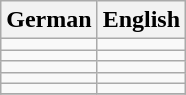<table class="wikitable">
<tr>
<th>German</th>
<th>English</th>
</tr>
<tr>
<td></td>
<td></td>
</tr>
<tr>
<td></td>
<td></td>
</tr>
<tr>
<td></td>
<td></td>
</tr>
<tr>
<td></td>
<td></td>
</tr>
<tr>
<td></td>
<td></td>
</tr>
<tr>
</tr>
</table>
